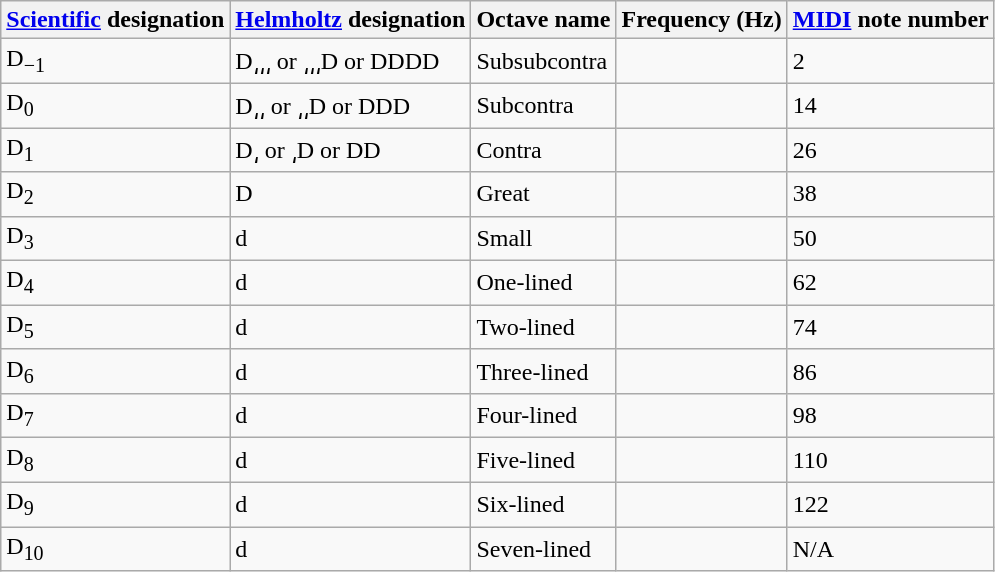<table class="wikitable">
<tr>
<th><a href='#'>Scientific</a> designation</th>
<th><a href='#'>Helmholtz</a> designation</th>
<th>Octave name</th>
<th>Frequency (Hz)</th>
<th><a href='#'>MIDI</a> note  number</th>
</tr>
<tr>
<td>D<sub>−1</sub></td>
<td>D͵͵͵ or ͵͵͵D or DDDD</td>
<td>Subsubcontra</td>
<td align="right"></td>
<td>2</td>
</tr>
<tr>
<td>D<sub>0</sub></td>
<td>D͵͵ or ͵͵D or DDD</td>
<td>Subcontra</td>
<td align="right"></td>
<td>14</td>
</tr>
<tr>
<td>D<sub>1</sub></td>
<td>D͵ or ͵D or DD</td>
<td>Contra</td>
<td align="right"></td>
<td>26</td>
</tr>
<tr>
<td>D<sub>2</sub></td>
<td>D</td>
<td>Great</td>
<td align="right"></td>
<td>38</td>
</tr>
<tr>
<td>D<sub>3</sub></td>
<td>d</td>
<td>Small</td>
<td align="right"></td>
<td>50</td>
</tr>
<tr>
<td>D<sub>4</sub></td>
<td>d</td>
<td>One-lined</td>
<td align="right"></td>
<td>62</td>
</tr>
<tr>
<td>D<sub>5</sub></td>
<td>d</td>
<td>Two-lined</td>
<td align="right"></td>
<td>74</td>
</tr>
<tr>
<td>D<sub>6</sub></td>
<td>d</td>
<td>Three-lined</td>
<td align="right"></td>
<td>86</td>
</tr>
<tr>
<td>D<sub>7</sub></td>
<td>d</td>
<td>Four-lined</td>
<td align="right"></td>
<td>98</td>
</tr>
<tr>
<td>D<sub>8</sub></td>
<td>d</td>
<td>Five-lined</td>
<td align="right"></td>
<td>110</td>
</tr>
<tr>
<td>D<sub>9</sub></td>
<td>d</td>
<td>Six-lined</td>
<td align="right"></td>
<td>122</td>
</tr>
<tr>
<td>D<sub>10</sub></td>
<td>d</td>
<td>Seven-lined</td>
<td align="right"></td>
<td>N/A</td>
</tr>
</table>
